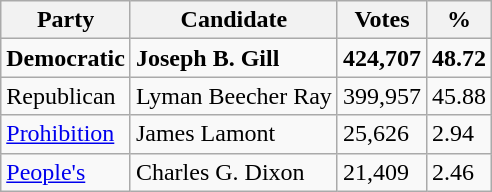<table class="wikitable">
<tr>
<th>Party</th>
<th>Candidate</th>
<th>Votes</th>
<th>%</th>
</tr>
<tr>
<td><strong>Democratic</strong></td>
<td><strong>Joseph B. Gill</strong></td>
<td><strong>424,707</strong></td>
<td><strong>48.72</strong></td>
</tr>
<tr>
<td>Republican</td>
<td>Lyman Beecher Ray</td>
<td>399,957</td>
<td>45.88</td>
</tr>
<tr>
<td><a href='#'>Prohibition</a></td>
<td>James Lamont</td>
<td>25,626</td>
<td>2.94</td>
</tr>
<tr>
<td><a href='#'>People's</a></td>
<td>Charles G. Dixon</td>
<td>21,409</td>
<td>2.46</td>
</tr>
</table>
